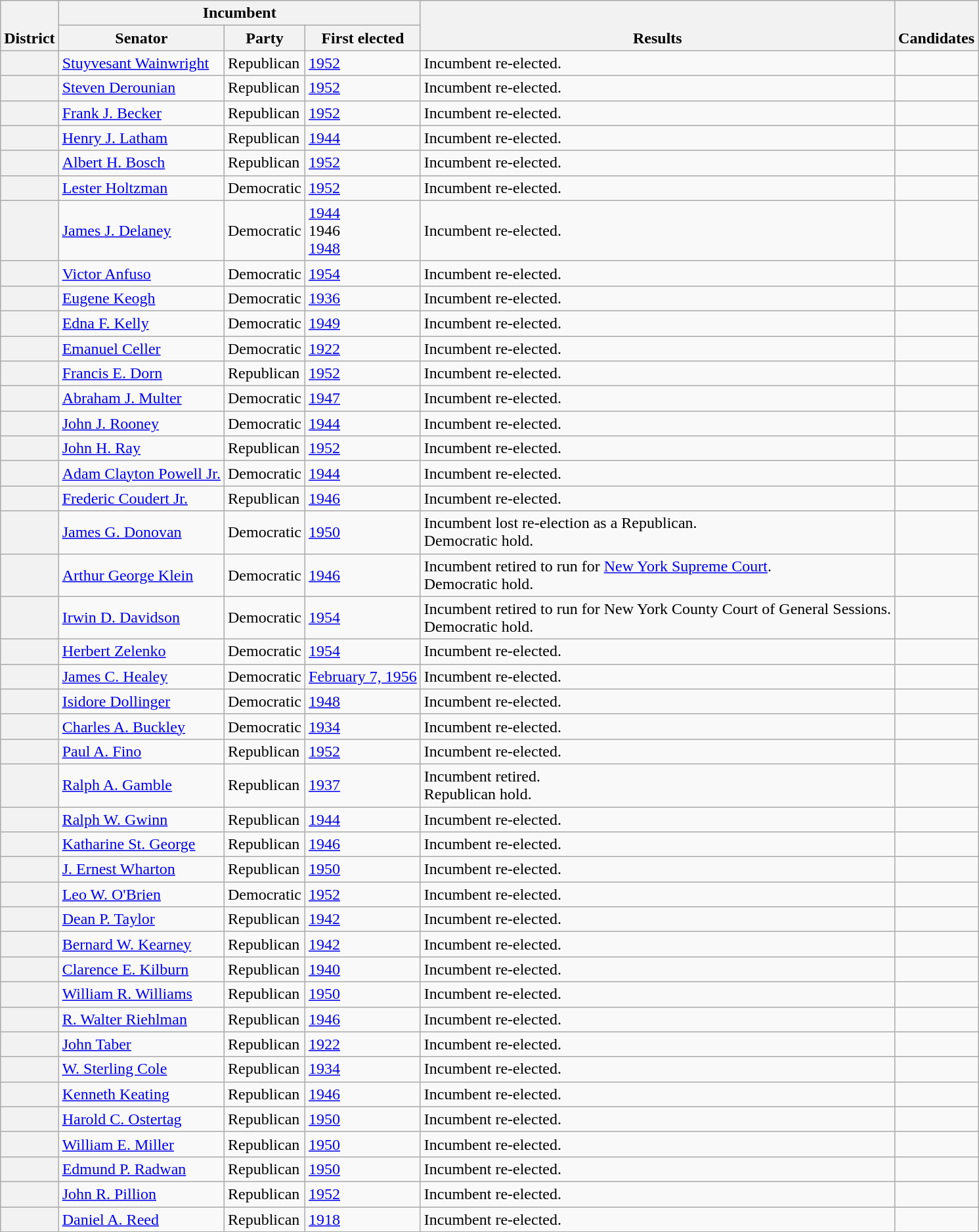<table class=wikitable>
<tr valign=bottom>
<th rowspan=2>District</th>
<th colspan=3>Incumbent</th>
<th rowspan=2>Results</th>
<th rowspan=2>Candidates</th>
</tr>
<tr>
<th>Senator</th>
<th>Party</th>
<th>First elected</th>
</tr>
<tr>
<th></th>
<td><a href='#'>Stuyvesant Wainwright</a></td>
<td>Republican</td>
<td><a href='#'>1952</a></td>
<td>Incumbent re-elected.</td>
<td nowrap></td>
</tr>
<tr>
<th></th>
<td><a href='#'>Steven Derounian</a></td>
<td>Republican</td>
<td><a href='#'>1952</a></td>
<td>Incumbent re-elected.</td>
<td nowrap></td>
</tr>
<tr>
<th></th>
<td><a href='#'>Frank J. Becker</a></td>
<td>Republican</td>
<td><a href='#'>1952</a></td>
<td>Incumbent re-elected.</td>
<td nowrap></td>
</tr>
<tr>
<th></th>
<td><a href='#'>Henry J. Latham</a></td>
<td>Republican</td>
<td><a href='#'>1944</a></td>
<td>Incumbent re-elected.</td>
<td nowrap></td>
</tr>
<tr>
<th></th>
<td><a href='#'>Albert H. Bosch</a></td>
<td>Republican</td>
<td><a href='#'>1952</a></td>
<td>Incumbent re-elected.</td>
<td nowrap></td>
</tr>
<tr>
<th></th>
<td><a href='#'>Lester Holtzman</a></td>
<td>Democratic</td>
<td><a href='#'>1952</a></td>
<td>Incumbent re-elected.</td>
<td nowrap></td>
</tr>
<tr>
<th></th>
<td><a href='#'>James J. Delaney</a></td>
<td>Democratic</td>
<td><a href='#'>1944</a><br>1946 <br><a href='#'>1948</a></td>
<td>Incumbent re-elected.</td>
<td nowrap></td>
</tr>
<tr>
<th></th>
<td><a href='#'>Victor Anfuso</a></td>
<td>Democratic</td>
<td><a href='#'>1954</a></td>
<td>Incumbent re-elected.</td>
<td nowrap></td>
</tr>
<tr>
<th></th>
<td><a href='#'>Eugene Keogh</a></td>
<td>Democratic</td>
<td><a href='#'>1936</a></td>
<td>Incumbent re-elected.</td>
<td nowrap></td>
</tr>
<tr>
<th></th>
<td><a href='#'>Edna F. Kelly</a></td>
<td>Democratic</td>
<td><a href='#'>1949 </a></td>
<td>Incumbent re-elected.</td>
<td nowrap></td>
</tr>
<tr>
<th></th>
<td><a href='#'>Emanuel Celler</a></td>
<td>Democratic</td>
<td><a href='#'>1922</a></td>
<td>Incumbent re-elected.</td>
<td nowrap></td>
</tr>
<tr>
<th></th>
<td><a href='#'>Francis E. Dorn</a></td>
<td>Republican</td>
<td><a href='#'>1952</a></td>
<td>Incumbent re-elected.</td>
<td nowrap></td>
</tr>
<tr>
<th></th>
<td><a href='#'>Abraham J. Multer</a></td>
<td>Democratic</td>
<td><a href='#'>1947 </a></td>
<td>Incumbent re-elected.</td>
<td nowrap></td>
</tr>
<tr>
<th></th>
<td><a href='#'>John J. Rooney</a></td>
<td>Democratic</td>
<td><a href='#'>1944</a></td>
<td>Incumbent re-elected.</td>
<td nowrap></td>
</tr>
<tr>
<th></th>
<td><a href='#'>John H. Ray</a></td>
<td>Republican</td>
<td><a href='#'>1952</a></td>
<td>Incumbent re-elected.</td>
<td nowrap></td>
</tr>
<tr>
<th></th>
<td><a href='#'>Adam Clayton Powell Jr.</a></td>
<td>Democratic</td>
<td><a href='#'>1944</a></td>
<td>Incumbent re-elected.</td>
<td nowrap></td>
</tr>
<tr>
<th></th>
<td><a href='#'>Frederic Coudert Jr.</a></td>
<td>Republican</td>
<td><a href='#'>1946</a></td>
<td>Incumbent re-elected.</td>
<td nowrap></td>
</tr>
<tr>
<th></th>
<td><a href='#'>James G. Donovan</a></td>
<td>Democratic</td>
<td><a href='#'>1950</a></td>
<td>Incumbent lost re-election as a Republican.<br>Democratic hold.</td>
<td nowrap></td>
</tr>
<tr>
<th></th>
<td><a href='#'>Arthur George Klein</a></td>
<td>Democratic</td>
<td><a href='#'>1946</a></td>
<td>Incumbent retired to run for <a href='#'>New York Supreme Court</a>.<br>Democratic hold.</td>
<td nowrap></td>
</tr>
<tr>
<th></th>
<td><a href='#'>Irwin D. Davidson</a></td>
<td>Democratic</td>
<td><a href='#'>1954</a></td>
<td>Incumbent retired to run for New York County Court of General Sessions.<br>Democratic hold.</td>
<td nowrap></td>
</tr>
<tr>
<th></th>
<td><a href='#'>Herbert Zelenko</a></td>
<td>Democratic</td>
<td><a href='#'>1954</a></td>
<td>Incumbent re-elected.</td>
<td nowrap></td>
</tr>
<tr>
<th></th>
<td><a href='#'>James C. Healey</a></td>
<td>Democratic</td>
<td><a href='#'>February 7, 1956</a></td>
<td>Incumbent re-elected.</td>
<td nowrap></td>
</tr>
<tr>
<th></th>
<td><a href='#'>Isidore Dollinger</a></td>
<td>Democratic</td>
<td><a href='#'>1948</a></td>
<td>Incumbent re-elected.</td>
<td nowrap></td>
</tr>
<tr>
<th></th>
<td><a href='#'>Charles A. Buckley</a></td>
<td>Democratic</td>
<td><a href='#'>1934</a></td>
<td>Incumbent re-elected.</td>
<td nowrap></td>
</tr>
<tr>
<th></th>
<td><a href='#'>Paul A. Fino</a></td>
<td>Republican</td>
<td><a href='#'>1952</a></td>
<td>Incumbent re-elected.</td>
<td nowrap></td>
</tr>
<tr>
<th></th>
<td><a href='#'>Ralph A. Gamble</a></td>
<td>Republican</td>
<td><a href='#'>1937 </a></td>
<td>Incumbent retired.<br>Republican hold.</td>
<td nowrap></td>
</tr>
<tr>
<th></th>
<td><a href='#'>Ralph W. Gwinn</a></td>
<td>Republican</td>
<td><a href='#'>1944</a></td>
<td>Incumbent re-elected.</td>
<td nowrap></td>
</tr>
<tr>
<th></th>
<td><a href='#'>Katharine St. George</a></td>
<td>Republican</td>
<td><a href='#'>1946</a></td>
<td>Incumbent re-elected.</td>
<td nowrap></td>
</tr>
<tr>
<th></th>
<td><a href='#'>J. Ernest Wharton</a></td>
<td>Republican</td>
<td><a href='#'>1950</a></td>
<td>Incumbent re-elected.</td>
<td nowrap></td>
</tr>
<tr>
<th></th>
<td><a href='#'>Leo W. O'Brien</a></td>
<td>Democratic</td>
<td><a href='#'>1952</a></td>
<td>Incumbent re-elected.</td>
<td nowrap></td>
</tr>
<tr>
<th></th>
<td><a href='#'>Dean P. Taylor</a></td>
<td>Republican</td>
<td><a href='#'>1942</a></td>
<td>Incumbent re-elected.</td>
<td nowrap></td>
</tr>
<tr>
<th></th>
<td><a href='#'>Bernard W. Kearney</a></td>
<td>Republican</td>
<td><a href='#'>1942</a></td>
<td>Incumbent re-elected.</td>
<td nowrap></td>
</tr>
<tr>
<th></th>
<td><a href='#'>Clarence E. Kilburn</a></td>
<td>Republican</td>
<td><a href='#'>1940</a></td>
<td>Incumbent re-elected.</td>
<td nowrap></td>
</tr>
<tr>
<th></th>
<td><a href='#'>William R. Williams</a></td>
<td>Republican</td>
<td><a href='#'>1950</a></td>
<td>Incumbent re-elected.</td>
<td nowrap></td>
</tr>
<tr>
<th></th>
<td><a href='#'>R. Walter Riehlman</a></td>
<td>Republican</td>
<td><a href='#'>1946</a></td>
<td>Incumbent re-elected.</td>
<td nowrap></td>
</tr>
<tr>
<th></th>
<td><a href='#'>John Taber</a></td>
<td>Republican</td>
<td><a href='#'>1922</a></td>
<td>Incumbent re-elected.</td>
<td nowrap></td>
</tr>
<tr>
<th></th>
<td><a href='#'>W. Sterling Cole</a></td>
<td>Republican</td>
<td><a href='#'>1934</a></td>
<td>Incumbent re-elected.</td>
<td nowrap></td>
</tr>
<tr>
<th></th>
<td><a href='#'>Kenneth Keating</a></td>
<td>Republican</td>
<td><a href='#'>1946</a></td>
<td>Incumbent re-elected.</td>
<td nowrap></td>
</tr>
<tr>
<th></th>
<td><a href='#'>Harold C. Ostertag</a></td>
<td>Republican</td>
<td><a href='#'>1950</a></td>
<td>Incumbent re-elected.</td>
<td nowrap></td>
</tr>
<tr>
<th></th>
<td><a href='#'>William E. Miller</a></td>
<td>Republican</td>
<td><a href='#'>1950</a></td>
<td>Incumbent re-elected.</td>
<td nowrap></td>
</tr>
<tr>
<th></th>
<td><a href='#'>Edmund P. Radwan</a></td>
<td>Republican</td>
<td><a href='#'>1950</a></td>
<td>Incumbent re-elected.</td>
<td nowrap></td>
</tr>
<tr>
<th></th>
<td><a href='#'>John R. Pillion</a></td>
<td>Republican</td>
<td><a href='#'>1952</a></td>
<td>Incumbent re-elected.</td>
<td nowrap></td>
</tr>
<tr>
<th></th>
<td><a href='#'>Daniel A. Reed</a></td>
<td>Republican</td>
<td><a href='#'>1918</a></td>
<td>Incumbent re-elected.</td>
<td nowrap></td>
</tr>
</table>
